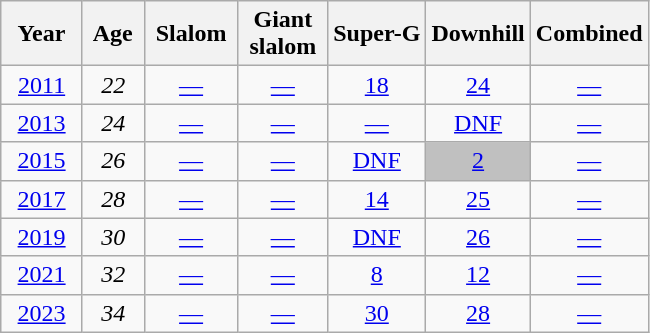<table class=wikitable style="text-align:center">
<tr>
<th>  Year  </th>
<th> Age </th>
<th> Slalom </th>
<th> Giant <br> slalom </th>
<th>Super-G</th>
<th>Downhill</th>
<th>Combined</th>
</tr>
<tr>
<td><a href='#'>2011</a></td>
<td><em>22</em></td>
<td><a href='#'>—</a></td>
<td><a href='#'>—</a></td>
<td><a href='#'>18</a></td>
<td><a href='#'>24</a></td>
<td><a href='#'>—</a></td>
</tr>
<tr>
<td><a href='#'>2013</a></td>
<td><em>24</em></td>
<td><a href='#'>—</a></td>
<td><a href='#'>—</a></td>
<td><a href='#'>—</a></td>
<td><a href='#'>DNF</a></td>
<td><a href='#'>—</a></td>
</tr>
<tr>
<td><a href='#'>2015</a></td>
<td><em>26</em></td>
<td><a href='#'>—</a></td>
<td><a href='#'>—</a></td>
<td><a href='#'>DNF</a></td>
<td style="background:silver"><a href='#'>2</a></td>
<td><a href='#'>—</a></td>
</tr>
<tr>
<td><a href='#'>2017</a></td>
<td><em>28</em></td>
<td><a href='#'>—</a></td>
<td><a href='#'>—</a></td>
<td><a href='#'>14</a></td>
<td><a href='#'>25</a></td>
<td><a href='#'>—</a></td>
</tr>
<tr>
<td><a href='#'>2019</a></td>
<td><em>30</em></td>
<td><a href='#'>—</a></td>
<td><a href='#'>—</a></td>
<td><a href='#'>DNF</a></td>
<td><a href='#'>26</a></td>
<td><a href='#'>—</a></td>
</tr>
<tr>
<td><a href='#'>2021</a></td>
<td><em>32</em></td>
<td><a href='#'>—</a></td>
<td><a href='#'>—</a></td>
<td><a href='#'>8</a></td>
<td><a href='#'>12</a></td>
<td><a href='#'>—</a></td>
</tr>
<tr>
<td><a href='#'>2023</a></td>
<td><em>34</em></td>
<td><a href='#'>—</a></td>
<td><a href='#'>—</a></td>
<td><a href='#'>30</a></td>
<td><a href='#'>28</a></td>
<td><a href='#'>—</a></td>
</tr>
</table>
